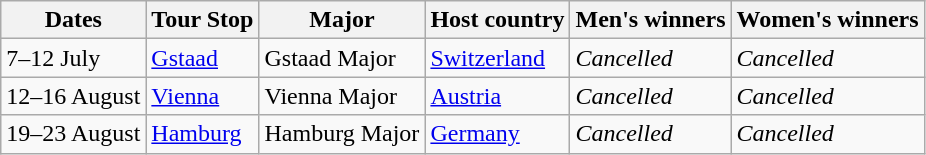<table class="wikitable">
<tr>
<th>Dates</th>
<th>Tour Stop</th>
<th>Major</th>
<th>Host country</th>
<th>Men's winners</th>
<th>Women's winners</th>
</tr>
<tr>
<td>7–12 July</td>
<td><a href='#'>Gstaad</a></td>
<td>Gstaad Major</td>
<td> <a href='#'>Switzerland</a></td>
<td><em>Cancelled</em></td>
<td><em>Cancelled</em></td>
</tr>
<tr>
<td>12–16 August</td>
<td><a href='#'>Vienna</a></td>
<td>Vienna Major</td>
<td> <a href='#'>Austria</a></td>
<td><em>Cancelled</em></td>
<td><em>Cancelled</em></td>
</tr>
<tr>
<td>19–23 August</td>
<td><a href='#'>Hamburg</a></td>
<td>Hamburg Major</td>
<td> <a href='#'>Germany</a></td>
<td><em>Cancelled</em></td>
<td><em>Cancelled</em></td>
</tr>
</table>
